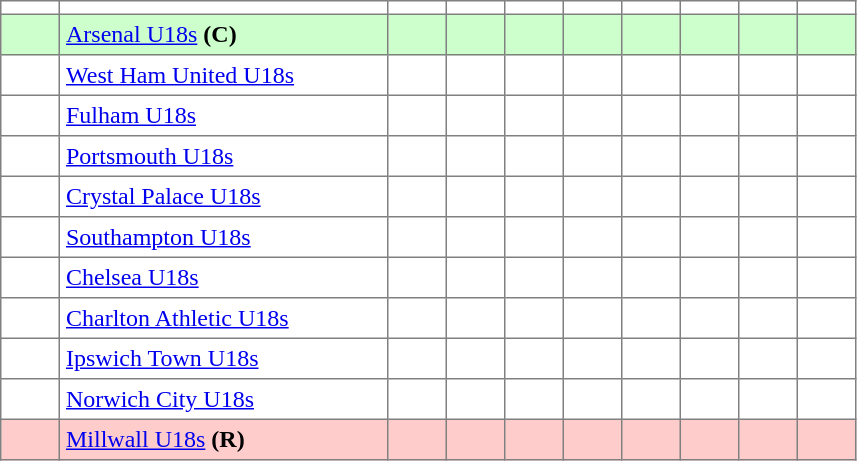<table class="toccolours" border="1" cellpadding="4" cellspacing="0" style="border-collapse: collapse; margin:0;">
<tr>
<th width=30></th>
<th width=210></th>
<th width=30></th>
<th width=30></th>
<th width=30></th>
<th width=30></th>
<th width=30></th>
<th width=30></th>
<th width=30></th>
<th width=30></th>
</tr>
<tr bgcolor=#ccffcc>
<td></td>
<td><a href='#'>Arsenal U18s</a> <strong>(C)</strong></td>
<td></td>
<td></td>
<td></td>
<td></td>
<td></td>
<td></td>
<td></td>
<td></td>
</tr>
<tr>
<td></td>
<td><a href='#'>West Ham United U18s</a></td>
<td></td>
<td></td>
<td></td>
<td></td>
<td></td>
<td></td>
<td></td>
<td></td>
</tr>
<tr>
<td></td>
<td><a href='#'>Fulham U18s</a></td>
<td></td>
<td></td>
<td></td>
<td></td>
<td></td>
<td></td>
<td></td>
<td></td>
</tr>
<tr>
<td></td>
<td><a href='#'>Portsmouth U18s</a></td>
<td></td>
<td></td>
<td></td>
<td></td>
<td></td>
<td></td>
<td></td>
<td></td>
</tr>
<tr>
<td></td>
<td><a href='#'>Crystal Palace U18s</a></td>
<td></td>
<td></td>
<td></td>
<td></td>
<td></td>
<td></td>
<td></td>
<td></td>
</tr>
<tr>
<td></td>
<td><a href='#'>Southampton U18s</a></td>
<td></td>
<td></td>
<td></td>
<td></td>
<td></td>
<td></td>
<td></td>
<td></td>
</tr>
<tr>
<td></td>
<td><a href='#'>Chelsea U18s</a></td>
<td></td>
<td></td>
<td></td>
<td></td>
<td></td>
<td></td>
<td></td>
<td></td>
</tr>
<tr>
<td></td>
<td><a href='#'>Charlton Athletic U18s</a></td>
<td></td>
<td></td>
<td></td>
<td></td>
<td></td>
<td></td>
<td></td>
<td></td>
</tr>
<tr>
<td></td>
<td><a href='#'>Ipswich Town U18s</a></td>
<td></td>
<td></td>
<td></td>
<td></td>
<td></td>
<td></td>
<td></td>
<td></td>
</tr>
<tr>
<td></td>
<td><a href='#'>Norwich City U18s</a></td>
<td></td>
<td></td>
<td></td>
<td></td>
<td></td>
<td></td>
<td></td>
<td></td>
</tr>
<tr bgcolor=#FFCCCC>
<td></td>
<td><a href='#'>Millwall U18s</a> <strong>(R)</strong></td>
<td></td>
<td></td>
<td></td>
<td></td>
<td></td>
<td></td>
<td></td>
<td></td>
</tr>
</table>
